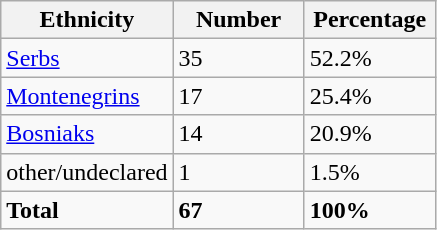<table class="wikitable">
<tr>
<th width="100px">Ethnicity</th>
<th width="80px">Number</th>
<th width="80px">Percentage</th>
</tr>
<tr>
<td><a href='#'>Serbs</a></td>
<td>35</td>
<td>52.2%</td>
</tr>
<tr>
<td><a href='#'>Montenegrins</a></td>
<td>17</td>
<td>25.4%</td>
</tr>
<tr>
<td><a href='#'>Bosniaks</a></td>
<td>14</td>
<td>20.9%</td>
</tr>
<tr>
<td>other/undeclared</td>
<td>1</td>
<td>1.5%</td>
</tr>
<tr>
<td><strong>Total</strong></td>
<td><strong>67</strong></td>
<td><strong>100%</strong></td>
</tr>
</table>
